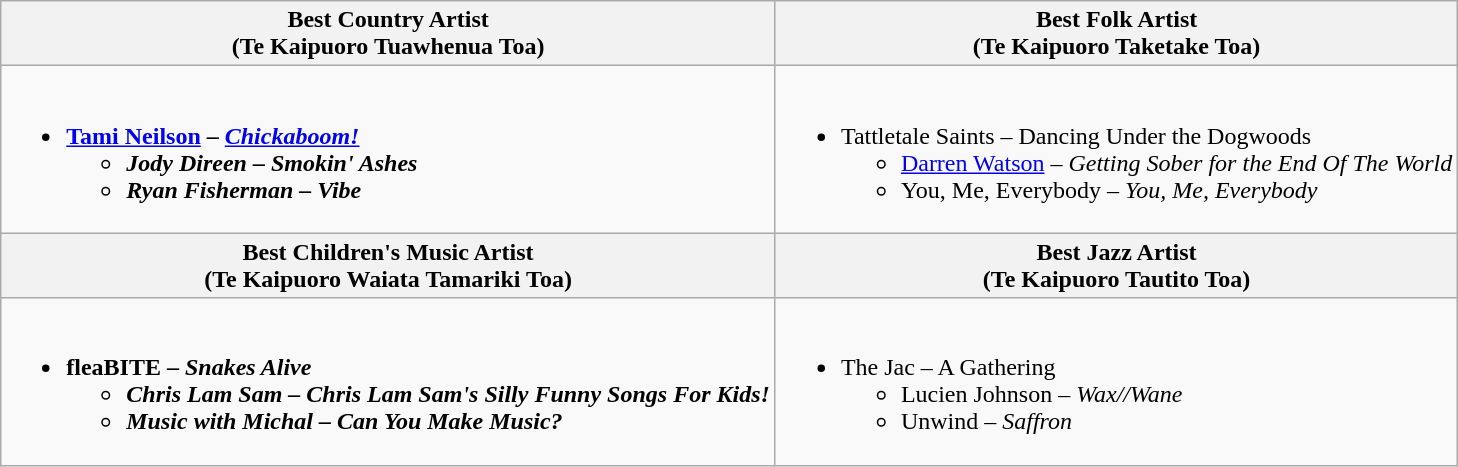<table class=wikitable style="width=100%">
<tr>
<th style="width=50%">Best Country Artist<br>(Te Kaipuoro Tuawhenua Toa)</th>
<th style="width=50%">Best Folk Artist<br>(Te Kaipuoro Taketake Toa)</th>
</tr>
<tr>
<td valign="top"><br><ul><li><strong><a href='#'>Tami Neilson</a> – <em><a href='#'>Chickaboom!</a><strong><em><ul><li>Jody Direen – </em>Smokin' Ashes<em></li><li>Ryan Fisherman – </em>Vibe<em></li></ul></li></ul></td>
<td valign="top"><br><ul><li></strong>Tattletale Saints – </em>Dancing Under the Dogwoods</em></strong><ul><li><a href='#'>Darren Watson</a> – <em>Getting Sober for the End Of The World</em></li><li>You, Me, Everybody – <em>You, Me, Everybody</em></li></ul></li></ul></td>
</tr>
<tr>
<th style="width=50%">Best Children's Music Artist<br>(Te Kaipuoro Waiata Tamariki Toa)</th>
<th style="width=50%">Best Jazz Artist<br>(Te Kaipuoro Tautito Toa)</th>
</tr>
<tr>
<td valign="top"><br><ul><li><strong>fleaBITE – <em>Snakes Alive<strong><em><ul><li>Chris Lam Sam – </em>Chris Lam Sam's Silly Funny Songs For Kids!<em></li><li>Music with Michal – </em>Can You Make Music?<em></li></ul></li></ul></td>
<td valign="top"><br><ul><li></strong>The Jac – </em>A Gathering</em></strong><ul><li>Lucien Johnson – <em>Wax//Wane</em></li><li>Unwind – <em>Saffron</em></li></ul></li></ul></td>
</tr>
</table>
